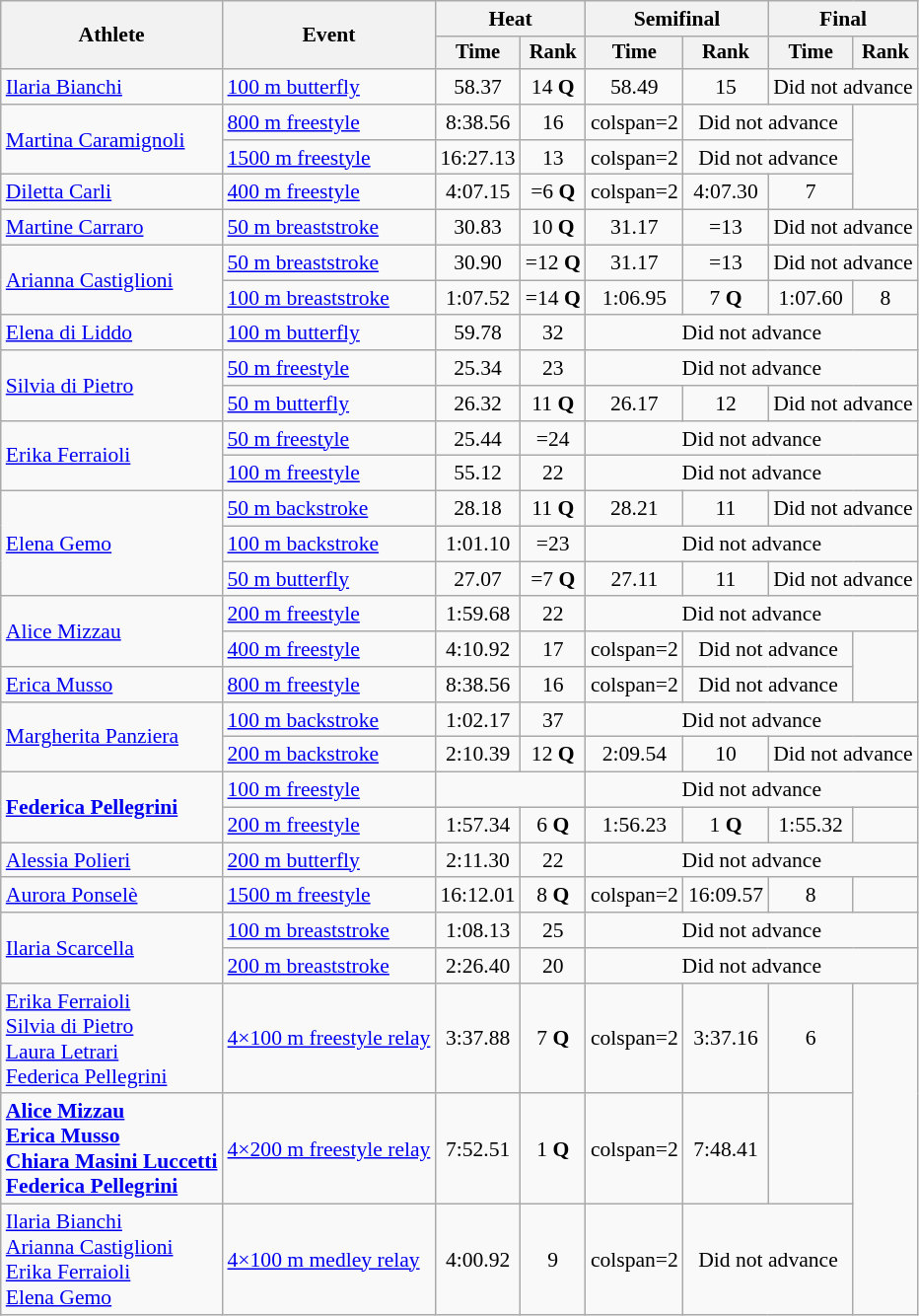<table class=wikitable style="font-size:90%">
<tr>
<th rowspan="2">Athlete</th>
<th rowspan="2">Event</th>
<th colspan="2">Heat</th>
<th colspan="2">Semifinal</th>
<th colspan="2">Final</th>
</tr>
<tr style="font-size:95%">
<th>Time</th>
<th>Rank</th>
<th>Time</th>
<th>Rank</th>
<th>Time</th>
<th>Rank</th>
</tr>
<tr align=center>
<td align=left><a href='#'>Ilaria Bianchi</a></td>
<td align=left><a href='#'>100 m butterfly</a></td>
<td>58.37</td>
<td>14 <strong>Q</strong></td>
<td>58.49</td>
<td>15</td>
<td colspan=2>Did not advance</td>
</tr>
<tr align=center>
<td align=left rowspan=2><a href='#'>Martina Caramignoli</a></td>
<td align=left><a href='#'>800 m freestyle</a></td>
<td>8:38.56</td>
<td>16</td>
<td>colspan=2 </td>
<td colspan=2>Did not advance</td>
</tr>
<tr align=center>
<td align=left><a href='#'>1500 m freestyle</a></td>
<td>16:27.13</td>
<td>13</td>
<td>colspan=2 </td>
<td colspan=2>Did not advance</td>
</tr>
<tr align=center>
<td align=left><a href='#'>Diletta Carli</a></td>
<td align=left><a href='#'>400 m freestyle</a></td>
<td>4:07.15</td>
<td>=6 <strong>Q</strong></td>
<td>colspan=2 </td>
<td>4:07.30</td>
<td>7</td>
</tr>
<tr align=center>
<td align=left><a href='#'>Martine Carraro</a></td>
<td align=left><a href='#'>50 m breaststroke</a></td>
<td>30.83</td>
<td>10 <strong>Q</strong></td>
<td>31.17</td>
<td>=13</td>
<td colspan=2>Did not advance</td>
</tr>
<tr align=center>
<td align=left rowspan=2><a href='#'>Arianna Castiglioni</a></td>
<td align=left><a href='#'>50 m breaststroke</a></td>
<td>30.90</td>
<td>=12 <strong>Q</strong></td>
<td>31.17</td>
<td>=13</td>
<td colspan=2>Did not advance</td>
</tr>
<tr align=center>
<td align=left><a href='#'>100 m breaststroke</a></td>
<td>1:07.52</td>
<td>=14 <strong>Q</strong></td>
<td>1:06.95</td>
<td>7 <strong>Q</strong></td>
<td>1:07.60</td>
<td>8</td>
</tr>
<tr align=center>
<td align=left><a href='#'>Elena di Liddo</a></td>
<td align=left><a href='#'>100 m butterfly</a></td>
<td>59.78</td>
<td>32</td>
<td colspan=4>Did not advance</td>
</tr>
<tr align=center>
<td align=left rowspan=2><a href='#'>Silvia di Pietro</a></td>
<td align=left><a href='#'>50 m freestyle</a></td>
<td>25.34</td>
<td>23</td>
<td colspan=4>Did not advance</td>
</tr>
<tr align=center>
<td align=left><a href='#'>50 m butterfly</a></td>
<td>26.32</td>
<td>11 <strong>Q</strong></td>
<td>26.17</td>
<td>12</td>
<td colspan=2>Did not advance</td>
</tr>
<tr align=center>
<td align=left rowspan=2><a href='#'>Erika Ferraioli</a></td>
<td align=left><a href='#'>50 m freestyle</a></td>
<td>25.44</td>
<td>=24</td>
<td colspan=4>Did not advance</td>
</tr>
<tr align=center>
<td align=left><a href='#'>100 m freestyle</a></td>
<td>55.12</td>
<td>22</td>
<td colspan=4>Did not advance</td>
</tr>
<tr align=center>
<td align=left rowspan=3><a href='#'>Elena Gemo</a></td>
<td align=left><a href='#'>50 m backstroke</a></td>
<td>28.18</td>
<td>11 <strong>Q</strong></td>
<td>28.21</td>
<td>11</td>
<td colspan=2>Did not advance</td>
</tr>
<tr align=center>
<td align=left><a href='#'>100 m backstroke</a></td>
<td>1:01.10</td>
<td>=23</td>
<td colspan=4>Did not advance</td>
</tr>
<tr align=center>
<td align=left><a href='#'>50 m butterfly</a></td>
<td>27.07</td>
<td>=7 <strong>Q</strong></td>
<td>27.11</td>
<td>11</td>
<td colspan=2>Did not advance</td>
</tr>
<tr align=center>
<td align=left rowspan=2><a href='#'>Alice Mizzau</a></td>
<td align=left><a href='#'>200 m freestyle</a></td>
<td>1:59.68</td>
<td>22</td>
<td colspan=4>Did not advance</td>
</tr>
<tr align=center>
<td align=left><a href='#'>400 m freestyle</a></td>
<td>4:10.92</td>
<td>17</td>
<td>colspan=2 </td>
<td colspan=2>Did not advance</td>
</tr>
<tr align=center>
<td align=left><a href='#'>Erica Musso</a></td>
<td align=left><a href='#'>800 m freestyle</a></td>
<td>8:38.56</td>
<td>16</td>
<td>colspan=2 </td>
<td colspan=2>Did not advance</td>
</tr>
<tr align=center>
<td align=left rowspan=2><a href='#'>Margherita Panziera</a></td>
<td align=left><a href='#'>100 m backstroke</a></td>
<td>1:02.17</td>
<td>37</td>
<td colspan=4>Did not advance</td>
</tr>
<tr align=center>
<td align=left><a href='#'>200 m backstroke</a></td>
<td>2:10.39</td>
<td>12 <strong>Q</strong></td>
<td>2:09.54</td>
<td>10</td>
<td colspan=2>Did not advance</td>
</tr>
<tr align=center>
<td align=left rowspan=2><strong><a href='#'>Federica Pellegrini</a></strong></td>
<td align=left><a href='#'>100 m freestyle</a></td>
<td colspan=2></td>
<td colspan=4>Did not advance</td>
</tr>
<tr align=center>
<td align=left><a href='#'>200 m freestyle</a></td>
<td>1:57.34</td>
<td>6 <strong>Q</strong></td>
<td>1:56.23</td>
<td>1 <strong>Q</strong></td>
<td>1:55.32</td>
<td></td>
</tr>
<tr align=center>
<td align=left><a href='#'>Alessia Polieri</a></td>
<td align=left><a href='#'>200 m butterfly</a></td>
<td>2:11.30</td>
<td>22</td>
<td colspan=4>Did not advance</td>
</tr>
<tr align=center>
<td align=left><a href='#'>Aurora Ponselè</a></td>
<td align=left><a href='#'>1500 m freestyle</a></td>
<td>16:12.01</td>
<td>8 <strong>Q</strong></td>
<td>colspan=2 </td>
<td>16:09.57</td>
<td>8</td>
</tr>
<tr align=center>
<td align=left rowspan=2><a href='#'>Ilaria Scarcella</a></td>
<td align=left><a href='#'>100 m breaststroke</a></td>
<td>1:08.13</td>
<td>25</td>
<td colspan=4>Did not advance</td>
</tr>
<tr align=center>
<td align=left><a href='#'>200 m breaststroke</a></td>
<td>2:26.40</td>
<td>20</td>
<td colspan=4>Did not advance</td>
</tr>
<tr align=center>
<td align=left><a href='#'>Erika Ferraioli</a><br><a href='#'>Silvia di Pietro</a><br><a href='#'>Laura Letrari</a><br><a href='#'>Federica Pellegrini</a></td>
<td align=left><a href='#'>4×100 m freestyle relay</a></td>
<td>3:37.88</td>
<td>7 <strong>Q</strong></td>
<td>colspan=2 </td>
<td>3:37.16</td>
<td>6</td>
</tr>
<tr align=center>
<td align=left><strong><a href='#'>Alice Mizzau</a><br><a href='#'>Erica Musso</a><br><a href='#'>Chiara Masini Luccetti</a><br><a href='#'>Federica Pellegrini</a></strong></td>
<td align=left><a href='#'>4×200 m freestyle relay</a></td>
<td>7:52.51</td>
<td>1 <strong>Q</strong></td>
<td>colspan=2 </td>
<td>7:48.41</td>
<td></td>
</tr>
<tr align=center>
<td align=left><a href='#'>Ilaria Bianchi</a><br><a href='#'>Arianna Castiglioni</a><br><a href='#'>Erika Ferraioli</a><br><a href='#'>Elena Gemo</a></td>
<td align=left><a href='#'>4×100 m medley relay</a></td>
<td>4:00.92</td>
<td>9</td>
<td>colspan=2 </td>
<td colspan=2>Did not advance</td>
</tr>
</table>
